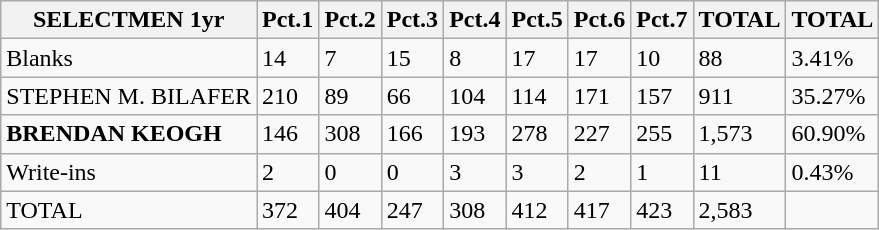<table class="wikitable" left; margin-left:1em">
<tr>
<th>SELECTMEN 1yr</th>
<th>Pct.1</th>
<th>Pct.2</th>
<th>Pct.3</th>
<th>Pct.4</th>
<th>Pct.5</th>
<th>Pct.6</th>
<th>Pct.7</th>
<th>TOTAL</th>
<th>TOTAL</th>
</tr>
<tr>
<td>Blanks</td>
<td>14</td>
<td>7</td>
<td>15</td>
<td>8</td>
<td>17</td>
<td>17</td>
<td>10</td>
<td>88</td>
<td>3.41%</td>
</tr>
<tr>
<td>STEPHEN M. BILAFER</td>
<td>210</td>
<td>89</td>
<td>66</td>
<td>104</td>
<td>114</td>
<td>171</td>
<td>157</td>
<td>911</td>
<td>35.27%</td>
</tr>
<tr>
<td><strong>BRENDAN KEOGH</strong></td>
<td>146</td>
<td>308</td>
<td>166</td>
<td>193</td>
<td>278</td>
<td>227</td>
<td>255</td>
<td>1,573</td>
<td>60.90%</td>
</tr>
<tr>
<td>Write-ins</td>
<td>2</td>
<td>0</td>
<td>0</td>
<td>3</td>
<td>3</td>
<td>2</td>
<td>1</td>
<td>11</td>
<td>0.43%</td>
</tr>
<tr>
<td>TOTAL</td>
<td>372</td>
<td>404</td>
<td>247</td>
<td>308</td>
<td>412</td>
<td>417</td>
<td>423</td>
<td>2,583</td>
</tr>
</table>
